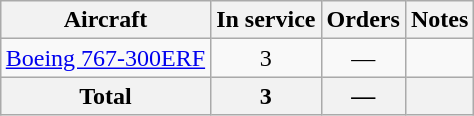<table class="wikitable" style="text-align:center;margin:auto;">
<tr>
<th>Aircraft</th>
<th>In service</th>
<th>Orders</th>
<th>Notes</th>
</tr>
<tr>
<td><a href='#'>Boeing 767-300ERF</a></td>
<td>3</td>
<td>—</td>
<td></td>
</tr>
<tr>
<th>Total</th>
<th>3</th>
<th>—</th>
<th></th>
</tr>
</table>
